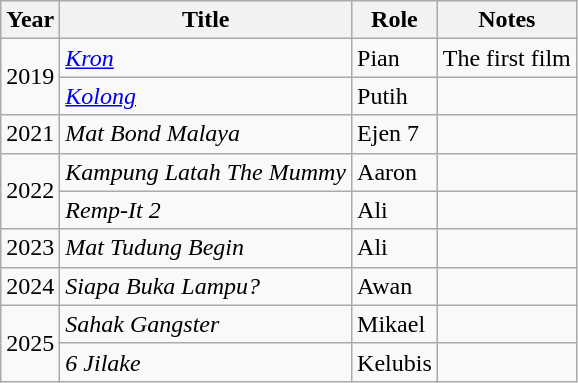<table class="wikitable">
<tr>
<th>Year</th>
<th>Title</th>
<th>Role</th>
<th>Notes</th>
</tr>
<tr>
<td rowspan="2">2019</td>
<td><em><a href='#'>Kron</a></em></td>
<td>Pian</td>
<td>The first film</td>
</tr>
<tr>
<td><em><a href='#'>Kolong</a></em></td>
<td>Putih</td>
<td></td>
</tr>
<tr>
<td>2021</td>
<td><em>Mat Bond Malaya</em></td>
<td>Ejen 7</td>
<td></td>
</tr>
<tr>
<td rowspan="2">2022</td>
<td><em>Kampung Latah The Mummy</em></td>
<td>Aaron</td>
<td></td>
</tr>
<tr>
<td><em>Remp-It 2</em></td>
<td>Ali</td>
<td></td>
</tr>
<tr>
<td>2023</td>
<td><em>Mat Tudung Begin</em></td>
<td>Ali</td>
<td></td>
</tr>
<tr>
<td>2024</td>
<td><em>Siapa Buka Lampu?</em></td>
<td>Awan</td>
<td></td>
</tr>
<tr>
<td rowspan="2">2025</td>
<td><em>Sahak Gangster</em></td>
<td>Mikael</td>
<td></td>
</tr>
<tr>
<td><em>6 Jilake</em></td>
<td>Kelubis</td>
<td></td>
</tr>
</table>
